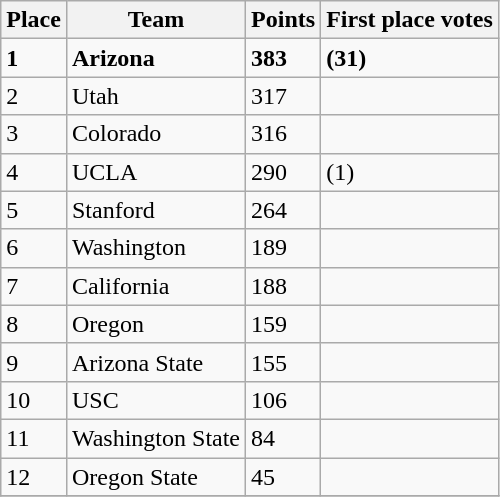<table class="wikitable">
<tr>
<th>Place</th>
<th>Team</th>
<th>Points</th>
<th>First place votes</th>
</tr>
<tr>
<td><strong>1</strong></td>
<td><strong>Arizona</strong></td>
<td><strong>383</strong></td>
<td><strong>(31)</strong></td>
</tr>
<tr>
<td>2</td>
<td>Utah</td>
<td>317</td>
<td></td>
</tr>
<tr>
<td>3</td>
<td>Colorado</td>
<td>316</td>
<td></td>
</tr>
<tr>
<td>4</td>
<td>UCLA</td>
<td>290</td>
<td>(1)</td>
</tr>
<tr>
<td>5</td>
<td>Stanford</td>
<td>264</td>
<td></td>
</tr>
<tr>
<td>6</td>
<td>Washington</td>
<td>189</td>
<td></td>
</tr>
<tr>
<td>7</td>
<td>California</td>
<td>188</td>
<td></td>
</tr>
<tr>
<td>8</td>
<td>Oregon</td>
<td>159</td>
<td></td>
</tr>
<tr>
<td>9</td>
<td>Arizona State</td>
<td>155</td>
<td></td>
</tr>
<tr>
<td>10</td>
<td>USC</td>
<td>106</td>
<td></td>
</tr>
<tr>
<td>11</td>
<td>Washington State</td>
<td>84</td>
<td></td>
</tr>
<tr>
<td>12</td>
<td>Oregon State</td>
<td>45</td>
<td></td>
</tr>
<tr>
</tr>
</table>
